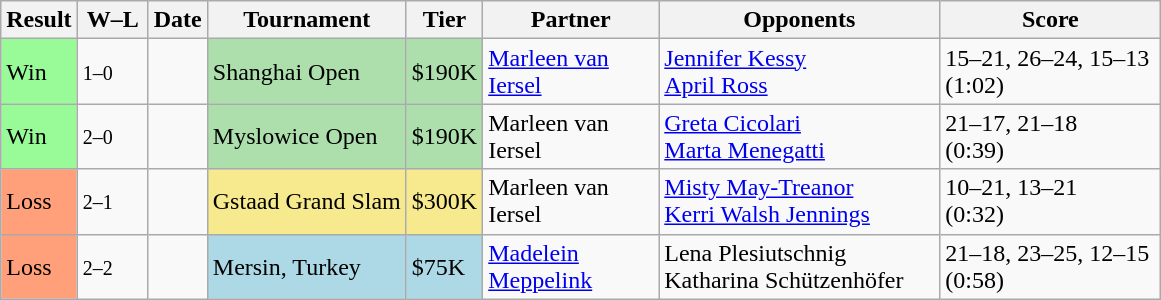<table class="sortable wikitable">
<tr>
<th>Result</th>
<th width=40, class="unsortable">W–L</th>
<th>Date</th>
<th>Tournament</th>
<th>Tier</th>
<th width=110>Partner</th>
<th width=180>Opponents</th>
<th width=140, class="unsortable">Score</th>
</tr>
<tr>
<td bgcolor="98FB98">Win</td>
<td><small>1–0</small></td>
<td></td>
<td bgcolor=#addfad>Shanghai Open</td>
<td bgcolor=#addfad>$190K</td>
<td><a href='#'>Marleen van Iersel</a></td>
<td> <a href='#'>Jennifer Kessy</a><br> <a href='#'>April Ross</a></td>
<td>15–21, 26–24, 15–13<br>(1:02)</td>
</tr>
<tr>
<td bgcolor="98FB98">Win</td>
<td><small>2–0</small></td>
<td></td>
<td bgcolor=#addfad>Myslowice Open</td>
<td bgcolor=#addfad>$190K</td>
<td>Marleen van Iersel</td>
<td> <a href='#'>Greta Cicolari</a><br> <a href='#'>Marta Menegatti</a></td>
<td>21–17, 21–18<br>(0:39)</td>
</tr>
<tr>
<td bgcolor="FFA07A">Loss</td>
<td><small>2–1</small></td>
<td></td>
<td bgcolor=#f7e98e>Gstaad Grand Slam</td>
<td bgcolor=#f7e98e>$300K</td>
<td>Marleen van Iersel</td>
<td> <a href='#'>Misty May-Treanor</a><br> <a href='#'>Kerri Walsh Jennings</a></td>
<td>10–21, 13–21<br>(0:32)</td>
</tr>
<tr>
<td bgcolor="FFA07A">Loss</td>
<td><small>2–2</small></td>
<td></td>
<td bgcolor=lightblue>Mersin, Turkey</td>
<td bgcolor=lightblue>$75K</td>
<td><a href='#'>Madelein Meppelink</a></td>
<td> Lena Plesiutschnig<br> Katharina Schützenhöfer</td>
<td>21–18, 23–25, 12–15<br>(0:58)</td>
</tr>
</table>
